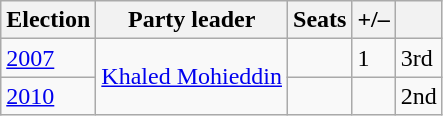<table class="wikitable">
<tr>
<th><strong>Election</strong></th>
<th><strong>Party leader</strong></th>
<th><strong>Seats</strong></th>
<th>+/–</th>
<th></th>
</tr>
<tr>
<td><a href='#'>2007</a></td>
<td rowspan="2"><a href='#'>Khaled Mohieddin</a></td>
<td></td>
<td> 1</td>
<td> 3rd</td>
</tr>
<tr>
<td><a href='#'>2010</a></td>
<td></td>
<td></td>
<td> 2nd</td>
</tr>
</table>
